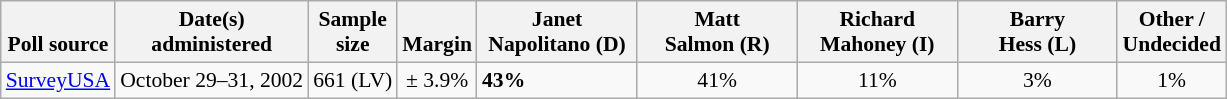<table class="wikitable" style="font-size:90%">
<tr valign=bottom>
<th>Poll source</th>
<th>Date(s)<br>administered</th>
<th>Sample<br>size</th>
<th>Margin<br></th>
<th style="width:100px;">Janet<br>Napolitano (D)</th>
<th style="width:100px;">Matt<br>Salmon (R)</th>
<th style="width:100px;">Richard<br>Mahoney (I)</th>
<th style="width:100px;">Barry<br>Hess (L)</th>
<th>Other /<br>Undecided</th>
</tr>
<tr>
<td><a href='#'>SurveyUSA</a></td>
<td align=center>October 29–31, 2002</td>
<td align=center>661 (LV)</td>
<td align=center>± 3.9%</td>
<td><strong>43%</strong></td>
<td align=center>41%</td>
<td align=center>11%</td>
<td align=center>3%</td>
<td align=center>1%</td>
</tr>
</table>
